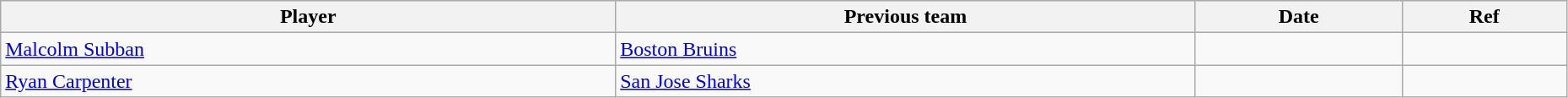<table class="wikitable" width=98%>
<tr style="background:#ddd; text-align:center;">
<th>Player</th>
<th>Previous team</th>
<th>Date</th>
<th>Ref</th>
</tr>
<tr>
<td><a href='#'>Malcolm Subban</a></td>
<td><a href='#'>Boston Bruins</a></td>
<td></td>
<td></td>
</tr>
<tr>
<td><a href='#'>Ryan Carpenter</a></td>
<td><a href='#'>San Jose Sharks</a></td>
<td></td>
<td></td>
</tr>
</table>
